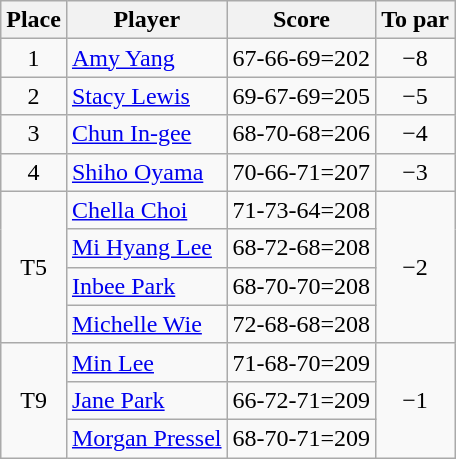<table class="wikitable">
<tr>
<th>Place</th>
<th>Player</th>
<th>Score</th>
<th>To par</th>
</tr>
<tr>
<td align=center>1</td>
<td> <a href='#'>Amy Yang</a></td>
<td>67-66-69=202</td>
<td align=center>−8</td>
</tr>
<tr>
<td align=center>2</td>
<td> <a href='#'>Stacy Lewis</a></td>
<td>69-67-69=205</td>
<td align=center>−5</td>
</tr>
<tr>
<td align=center>3</td>
<td> <a href='#'>Chun In-gee</a></td>
<td>68-70-68=206</td>
<td align=center>−4</td>
</tr>
<tr>
<td align=center>4</td>
<td> <a href='#'>Shiho Oyama</a></td>
<td>70-66-71=207</td>
<td align=center>−3</td>
</tr>
<tr>
<td rowspan=4 align=center>T5</td>
<td> <a href='#'>Chella Choi</a></td>
<td>71-73-64=208</td>
<td rowspan=4 align=center>−2</td>
</tr>
<tr>
<td> <a href='#'>Mi Hyang Lee</a></td>
<td>68-72-68=208</td>
</tr>
<tr>
<td> <a href='#'>Inbee Park</a></td>
<td>68-70-70=208</td>
</tr>
<tr>
<td> <a href='#'>Michelle Wie</a></td>
<td>72-68-68=208</td>
</tr>
<tr>
<td rowspan=3 align=center>T9</td>
<td> <a href='#'>Min Lee</a></td>
<td>71-68-70=209</td>
<td rowspan=3 align=center>−1</td>
</tr>
<tr>
<td> <a href='#'>Jane Park</a></td>
<td>66-72-71=209</td>
</tr>
<tr>
<td> <a href='#'>Morgan Pressel</a></td>
<td>68-70-71=209</td>
</tr>
</table>
